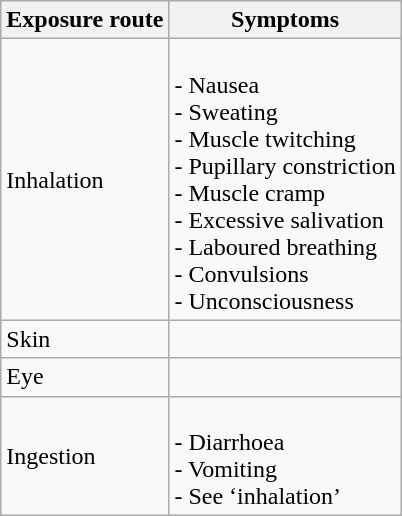<table class="wikitable">
<tr>
<th>Exposure route</th>
<th>Symptoms</th>
</tr>
<tr>
<td>Inhalation</td>
<td><br>- Nausea<br>- Sweating<br>- Muscle twitching<br>- Pupillary constriction<br>- Muscle cramp<br>- Excessive salivation<br>- Laboured breathing<br>- Convulsions<br>- Unconsciousness</td>
</tr>
<tr>
<td>Skin</td>
<td></td>
</tr>
<tr>
<td>Eye</td>
<td></td>
</tr>
<tr>
<td>Ingestion</td>
<td><br>- Diarrhoea<br>- Vomiting<br>- See ‘inhalation’</td>
</tr>
</table>
